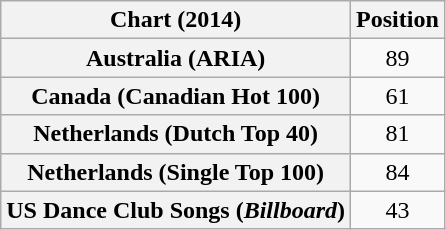<table class="wikitable sortable plainrowheaders" style="text-align:center">
<tr>
<th scope="col">Chart (2014)</th>
<th scope="col">Position</th>
</tr>
<tr>
<th scope="row">Australia (ARIA)</th>
<td>89</td>
</tr>
<tr>
<th scope="row">Canada (Canadian Hot 100)</th>
<td>61</td>
</tr>
<tr>
<th scope="row">Netherlands (Dutch Top 40)</th>
<td>81</td>
</tr>
<tr>
<th scope="row">Netherlands (Single Top 100)</th>
<td>84</td>
</tr>
<tr>
<th scope="row">US Dance Club Songs (<em>Billboard</em>)</th>
<td>43</td>
</tr>
</table>
